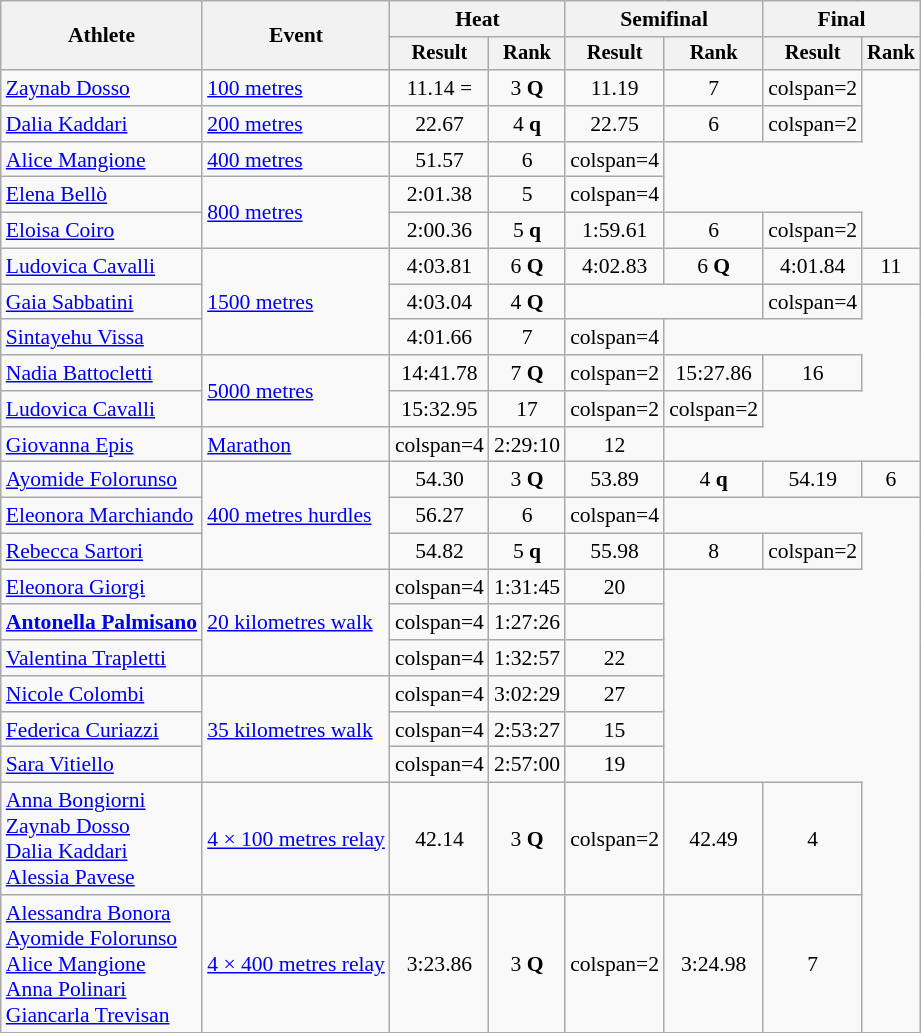<table class="wikitable" style="font-size:90%">
<tr>
<th rowspan="2">Athlete</th>
<th rowspan="2">Event</th>
<th colspan="2">Heat</th>
<th colspan="2">Semifinal</th>
<th colspan="2">Final</th>
</tr>
<tr style="font-size:95%">
<th>Result</th>
<th>Rank</th>
<th>Result</th>
<th>Rank</th>
<th>Result</th>
<th>Rank</th>
</tr>
<tr align=center>
<td align=left><a href='#'>Zaynab Dosso</a></td>
<td align=left><a href='#'>100 metres</a></td>
<td>11.14 =</td>
<td>3 <strong>Q</strong></td>
<td>11.19</td>
<td>7</td>
<td>colspan=2 </td>
</tr>
<tr align=center>
<td align=left><a href='#'>Dalia Kaddari</a></td>
<td align=left><a href='#'>200 metres</a></td>
<td>22.67 </td>
<td>4 <strong>q</strong></td>
<td>22.75</td>
<td>6</td>
<td>colspan=2 </td>
</tr>
<tr align=center>
<td align=left><a href='#'>Alice Mangione</a></td>
<td align=left><a href='#'>400 metres</a></td>
<td>51.57</td>
<td>6</td>
<td>colspan=4 </td>
</tr>
<tr align=center>
<td align=left><a href='#'>Elena Bellò</a></td>
<td align=left rowspan=2><a href='#'>800 metres</a></td>
<td>2:01.38</td>
<td>5</td>
<td>colspan=4 </td>
</tr>
<tr align=center>
<td align=left><a href='#'>Eloisa Coiro</a></td>
<td>2:00.36</td>
<td>5 <strong>q</strong></td>
<td>1:59.61 </td>
<td>6</td>
<td>colspan=2 </td>
</tr>
<tr align=center>
<td align=left><a href='#'>Ludovica Cavalli</a></td>
<td align=left rowspan=3><a href='#'>1500 metres</a></td>
<td>4:03.81</td>
<td>6 <strong>Q</strong></td>
<td>4:02.83 </td>
<td>6 <strong>Q</strong></td>
<td>4:01.84 </td>
<td>11</td>
</tr>
<tr align=center>
<td align=left><a href='#'>Gaia Sabbatini</a></td>
<td>4:03.04</td>
<td>4 <strong>Q</strong></td>
<td colspan=2></td>
<td>colspan=4 </td>
</tr>
<tr align=center>
<td align=left><a href='#'>Sintayehu Vissa</a></td>
<td>4:01.66 </td>
<td>7</td>
<td>colspan=4 </td>
</tr>
<tr align=center>
<td align=left><a href='#'>Nadia Battocletti</a></td>
<td align=left rowspan=2><a href='#'>5000 metres</a></td>
<td>14:41.78</td>
<td>7 <strong>Q</strong></td>
<td>colspan=2</td>
<td>15:27.86</td>
<td>16</td>
</tr>
<tr align=center>
<td align=left><a href='#'>Ludovica Cavalli</a></td>
<td>15:32.95</td>
<td>17</td>
<td>colspan=2</td>
<td>colspan=2 </td>
</tr>
<tr align=center>
<td align=left><a href='#'>Giovanna Epis</a></td>
<td align=left><a href='#'>Marathon</a></td>
<td>colspan=4</td>
<td>2:29:10</td>
<td>12</td>
</tr>
<tr align=center>
<td align=left><a href='#'>Ayomide Folorunso</a></td>
<td align=left rowspan=3><a href='#'>400 metres hurdles</a></td>
<td>54.30</td>
<td>3 <strong>Q</strong></td>
<td>53.89 </td>
<td>4 <strong>q</strong></td>
<td>54.19</td>
<td>6</td>
</tr>
<tr align=center>
<td align=left><a href='#'>Eleonora Marchiando</a></td>
<td>56.27</td>
<td>6</td>
<td>colspan=4 </td>
</tr>
<tr align=center>
<td align=left><a href='#'>Rebecca Sartori</a></td>
<td>54.82 </td>
<td>5 <strong>q</strong></td>
<td>55.98</td>
<td>8</td>
<td>colspan=2 </td>
</tr>
<tr align=center>
<td align=left><a href='#'>Eleonora Giorgi</a></td>
<td align=left rowspan=3><a href='#'>20 kilometres walk</a></td>
<td>colspan=4</td>
<td>1:31:45</td>
<td>20</td>
</tr>
<tr align=center>
<td align=left><strong><a href='#'>Antonella Palmisano</a></strong></td>
<td>colspan=4</td>
<td>1:27:26 </td>
<td></td>
</tr>
<tr align=center>
<td align=left><a href='#'>Valentina Trapletti</a></td>
<td>colspan=4</td>
<td>1:32:57</td>
<td>22</td>
</tr>
<tr align=center>
<td align=left><a href='#'>Nicole Colombi</a></td>
<td align=left rowspan=3><a href='#'>35 kilometres walk</a></td>
<td>colspan=4</td>
<td>3:02:29</td>
<td>27</td>
</tr>
<tr align=center>
<td align=left><a href='#'>Federica Curiazzi</a></td>
<td>colspan=4</td>
<td>2:53:27</td>
<td>15</td>
</tr>
<tr align=center>
<td align=left><a href='#'>Sara Vitiello</a></td>
<td>colspan=4</td>
<td>2:57:00</td>
<td>19</td>
</tr>
<tr align=center>
<td align=left><a href='#'>Anna Bongiorni</a><br><a href='#'>Zaynab Dosso</a><br><a href='#'>Dalia Kaddari</a><br><a href='#'>Alessia Pavese</a></td>
<td align=left><a href='#'>4 × 100 metres relay</a></td>
<td>42.14 </td>
<td>3 <strong>Q</strong></td>
<td>colspan=2</td>
<td>42.49</td>
<td>4</td>
</tr>
<tr align=center>
<td align=left><a href='#'>Alessandra Bonora</a><br><a href='#'>Ayomide Folorunso</a><br><a href='#'>Alice Mangione</a><br><a href='#'>Anna Polinari</a><br><a href='#'>Giancarla Trevisan</a></td>
<td align=left><a href='#'>4 × 400 metres relay</a></td>
<td>3:23.86 </td>
<td>3 <strong>Q</strong></td>
<td>colspan=2</td>
<td>3:24.98</td>
<td>7</td>
</tr>
</table>
